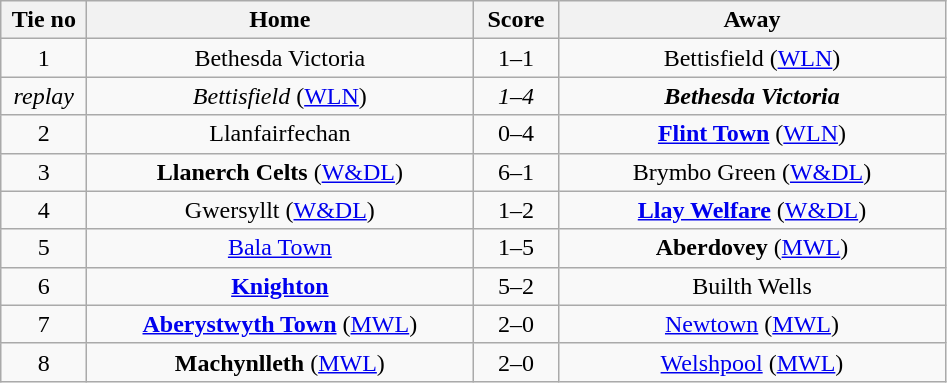<table class="wikitable" style="text-align:center">
<tr>
<th width=50>Tie no</th>
<th width=250>Home</th>
<th width=50>Score</th>
<th width=250>Away</th>
</tr>
<tr>
<td>1</td>
<td>Bethesda Victoria</td>
<td>1–1</td>
<td>Bettisfield (<a href='#'>WLN</a>)</td>
</tr>
<tr>
<td><em>replay</em></td>
<td><em>Bettisfield</em> (<a href='#'>WLN</a>)</td>
<td><em>1–4</em></td>
<td><strong><em>Bethesda Victoria</em></strong></td>
</tr>
<tr>
<td>2</td>
<td>Llanfairfechan</td>
<td>0–4</td>
<td><strong><a href='#'>Flint Town</a></strong> (<a href='#'>WLN</a>)</td>
</tr>
<tr>
<td>3</td>
<td><strong>Llanerch Celts</strong> (<a href='#'>W&DL</a>)</td>
<td>6–1</td>
<td>Brymbo Green (<a href='#'>W&DL</a>)</td>
</tr>
<tr>
<td>4</td>
<td>Gwersyllt (<a href='#'>W&DL</a>)</td>
<td>1–2</td>
<td><strong><a href='#'>Llay Welfare</a></strong> (<a href='#'>W&DL</a>)</td>
</tr>
<tr>
<td>5</td>
<td><a href='#'>Bala Town</a></td>
<td>1–5</td>
<td><strong>Aberdovey</strong> (<a href='#'>MWL</a>)</td>
</tr>
<tr>
<td>6</td>
<td><strong><a href='#'>Knighton</a></strong></td>
<td>5–2</td>
<td>Builth Wells</td>
</tr>
<tr>
<td>7</td>
<td><strong><a href='#'>Aberystwyth Town</a></strong> (<a href='#'>MWL</a>)</td>
<td>2–0</td>
<td><a href='#'>Newtown</a> (<a href='#'>MWL</a>)</td>
</tr>
<tr>
<td>8</td>
<td><strong>Machynlleth</strong> (<a href='#'>MWL</a>)</td>
<td>2–0</td>
<td><a href='#'>Welshpool</a> (<a href='#'>MWL</a>)</td>
</tr>
</table>
